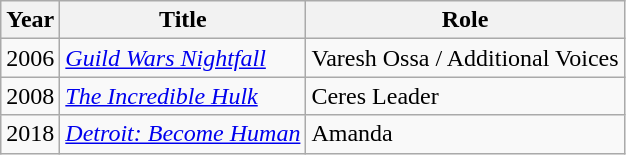<table class="wikitable sortable">
<tr>
<th>Year</th>
<th>Title</th>
<th>Role</th>
</tr>
<tr>
<td>2006</td>
<td><em><a href='#'>Guild Wars Nightfall</a></em></td>
<td>Varesh Ossa / Additional Voices</td>
</tr>
<tr>
<td>2008</td>
<td><em><a href='#'>The Incredible Hulk</a></em></td>
<td>Ceres Leader</td>
</tr>
<tr>
<td>2018</td>
<td><em><a href='#'>Detroit: Become Human</a></em></td>
<td>Amanda</td>
</tr>
</table>
